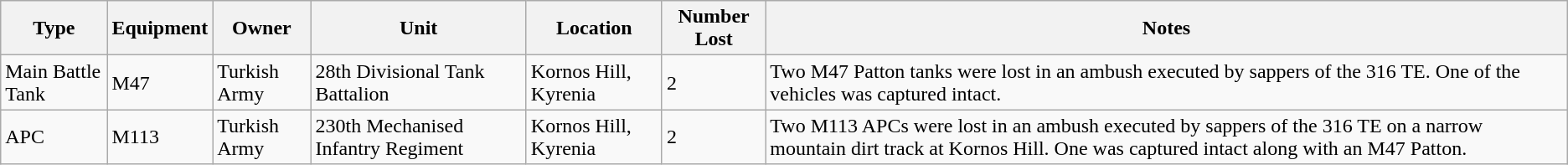<table class="wikitable">
<tr>
<th>Type</th>
<th>Equipment</th>
<th>Owner</th>
<th>Unit</th>
<th>Location</th>
<th>Number Lost</th>
<th>Notes</th>
</tr>
<tr>
<td>Main Battle Tank</td>
<td>M47</td>
<td>Turkish Army</td>
<td>28th Divisional Tank Battalion</td>
<td>Kornos Hill, Kyrenia</td>
<td>2</td>
<td>Two M47 Patton tanks were lost in an ambush executed by sappers of the 316 TE. One of the vehicles was captured intact.</td>
</tr>
<tr>
<td>APC</td>
<td>M113</td>
<td>Turkish Army</td>
<td>230th Mechanised Infantry Regiment</td>
<td>Kornos Hill, Kyrenia</td>
<td>2</td>
<td>Two M113 APCs were lost in an ambush executed by sappers of the 316 TE on a narrow mountain dirt track at Kornos Hill. One was captured intact along with an M47 Patton.</td>
</tr>
</table>
